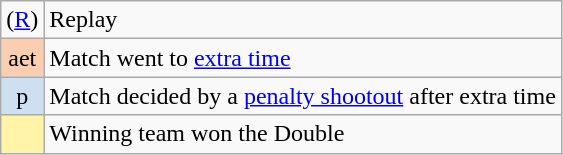<table class="wikitable">
<tr>
<td align=center>(<a href='#'>R</a>)</td>
<td>Replay</td>
</tr>
<tr>
<td align=center style="background-color:#FBCEB1">aet</td>
<td>Match went to <a href='#'>extra time</a></td>
</tr>
<tr>
<td align=center style="background-color:#cedff2">p</td>
<td>Match decided by a <a href='#'>penalty shootout</a> after extra time</td>
</tr>
<tr>
<td align=center style="background-color:#fff4a7"></td>
<td>Winning team won the Double</td>
</tr>
</table>
